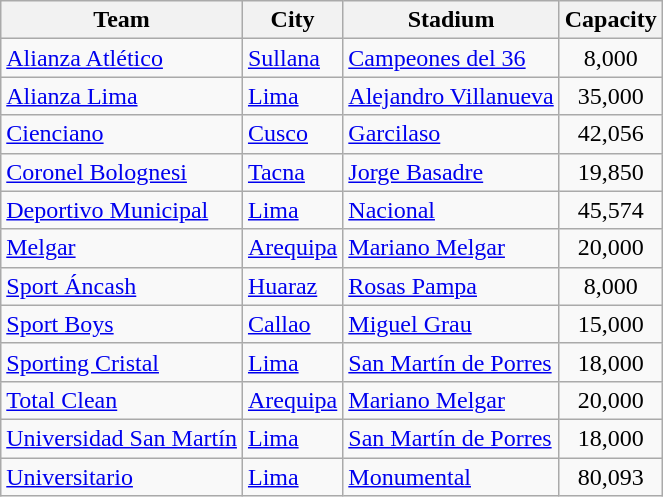<table class="wikitable">
<tr>
<th>Team</th>
<th>City</th>
<th>Stadium</th>
<th>Capacity</th>
</tr>
<tr>
<td><a href='#'>Alianza Atlético</a></td>
<td><a href='#'>Sullana</a></td>
<td><a href='#'>Campeones del 36</a></td>
<td align="center">8,000</td>
</tr>
<tr>
<td><a href='#'>Alianza Lima</a></td>
<td><a href='#'>Lima</a></td>
<td><a href='#'>Alejandro Villanueva</a></td>
<td align="center">35,000</td>
</tr>
<tr>
<td><a href='#'>Cienciano</a></td>
<td><a href='#'>Cusco</a></td>
<td><a href='#'>Garcilaso</a></td>
<td align="center">42,056</td>
</tr>
<tr>
<td><a href='#'>Coronel Bolognesi</a></td>
<td><a href='#'>Tacna</a></td>
<td><a href='#'>Jorge Basadre</a></td>
<td align="center">19,850</td>
</tr>
<tr>
<td><a href='#'>Deportivo Municipal</a></td>
<td><a href='#'>Lima</a></td>
<td><a href='#'>Nacional</a></td>
<td align="center">45,574</td>
</tr>
<tr>
<td><a href='#'>Melgar</a></td>
<td><a href='#'>Arequipa</a></td>
<td><a href='#'>Mariano Melgar</a></td>
<td align="center">20,000</td>
</tr>
<tr>
<td><a href='#'>Sport Áncash</a></td>
<td><a href='#'>Huaraz</a></td>
<td><a href='#'>Rosas Pampa</a></td>
<td align="center">8,000</td>
</tr>
<tr>
<td><a href='#'>Sport Boys</a></td>
<td><a href='#'>Callao</a></td>
<td><a href='#'>Miguel Grau</a></td>
<td align="center">15,000</td>
</tr>
<tr>
<td><a href='#'>Sporting Cristal</a></td>
<td><a href='#'>Lima</a></td>
<td><a href='#'>San Martín de Porres</a></td>
<td align="center">18,000</td>
</tr>
<tr>
<td><a href='#'>Total Clean</a></td>
<td><a href='#'>Arequipa</a></td>
<td><a href='#'>Mariano Melgar</a></td>
<td align="center">20,000</td>
</tr>
<tr>
<td><a href='#'>Universidad San Martín</a></td>
<td><a href='#'>Lima</a></td>
<td><a href='#'>San Martín de Porres</a></td>
<td align="center">18,000</td>
</tr>
<tr>
<td><a href='#'>Universitario</a></td>
<td><a href='#'>Lima</a></td>
<td><a href='#'>Monumental</a></td>
<td align="center">80,093</td>
</tr>
</table>
